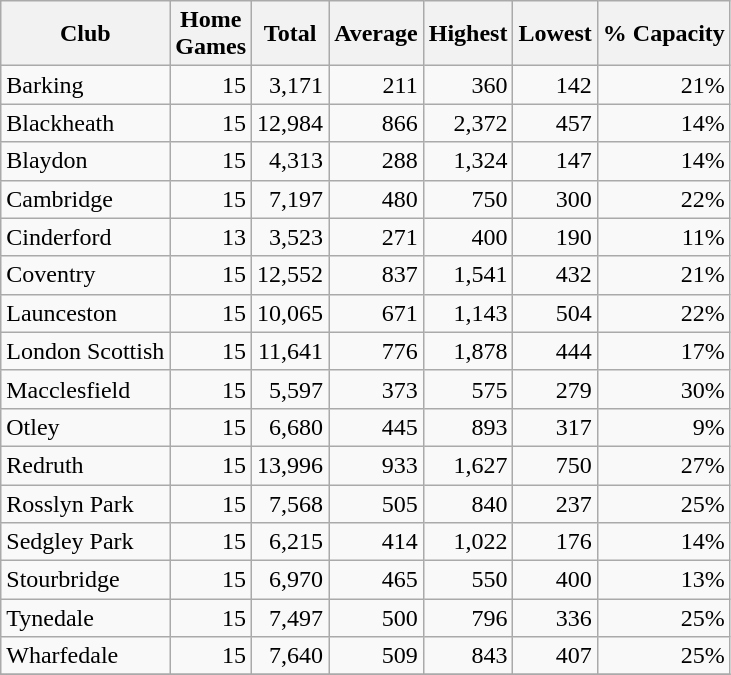<table class="wikitable sortable" style="text-align:right">
<tr>
<th>Club</th>
<th>Home<br>Games</th>
<th>Total</th>
<th>Average</th>
<th>Highest</th>
<th>Lowest</th>
<th>% Capacity</th>
</tr>
<tr>
<td style="text-align:left">Barking</td>
<td>15</td>
<td>3,171</td>
<td>211</td>
<td>360</td>
<td>142</td>
<td>21%</td>
</tr>
<tr>
<td style="text-align:left">Blackheath</td>
<td>15</td>
<td>12,984</td>
<td>866</td>
<td>2,372</td>
<td>457</td>
<td>14%</td>
</tr>
<tr>
<td style="text-align:left">Blaydon</td>
<td>15</td>
<td>4,313</td>
<td>288</td>
<td>1,324</td>
<td>147</td>
<td>14%</td>
</tr>
<tr>
<td style="text-align:left">Cambridge</td>
<td>15</td>
<td>7,197</td>
<td>480</td>
<td>750</td>
<td>300</td>
<td>22%</td>
</tr>
<tr>
<td style="text-align:left">Cinderford</td>
<td>13</td>
<td>3,523</td>
<td>271</td>
<td>400</td>
<td>190</td>
<td>11%</td>
</tr>
<tr>
<td style="text-align:left">Coventry</td>
<td>15</td>
<td>12,552</td>
<td>837</td>
<td>1,541</td>
<td>432</td>
<td>21%</td>
</tr>
<tr>
<td style="text-align:left">Launceston</td>
<td>15</td>
<td>10,065</td>
<td>671</td>
<td>1,143</td>
<td>504</td>
<td>22%</td>
</tr>
<tr>
<td style="text-align:left">London Scottish</td>
<td>15</td>
<td>11,641</td>
<td>776</td>
<td>1,878</td>
<td>444</td>
<td>17%</td>
</tr>
<tr>
<td style="text-align:left">Macclesfield</td>
<td>15</td>
<td>5,597</td>
<td>373</td>
<td>575</td>
<td>279</td>
<td>30%</td>
</tr>
<tr>
<td style="text-align:left">Otley</td>
<td>15</td>
<td>6,680</td>
<td>445</td>
<td>893</td>
<td>317</td>
<td>9%</td>
</tr>
<tr>
<td style="text-align:left">Redruth</td>
<td>15</td>
<td>13,996</td>
<td>933</td>
<td>1,627</td>
<td>750</td>
<td>27%</td>
</tr>
<tr>
<td style="text-align:left">Rosslyn Park</td>
<td>15</td>
<td>7,568</td>
<td>505</td>
<td>840</td>
<td>237</td>
<td>25%</td>
</tr>
<tr>
<td style="text-align:left">Sedgley Park</td>
<td>15</td>
<td>6,215</td>
<td>414</td>
<td>1,022</td>
<td>176</td>
<td>14%</td>
</tr>
<tr>
<td style="text-align:left">Stourbridge</td>
<td>15</td>
<td>6,970</td>
<td>465</td>
<td>550</td>
<td>400</td>
<td>13%</td>
</tr>
<tr>
<td style="text-align:left">Tynedale</td>
<td>15</td>
<td>7,497</td>
<td>500</td>
<td>796</td>
<td>336</td>
<td>25%</td>
</tr>
<tr>
<td style="text-align:left">Wharfedale</td>
<td>15</td>
<td>7,640</td>
<td>509</td>
<td>843</td>
<td>407</td>
<td>25%</td>
</tr>
<tr>
</tr>
</table>
